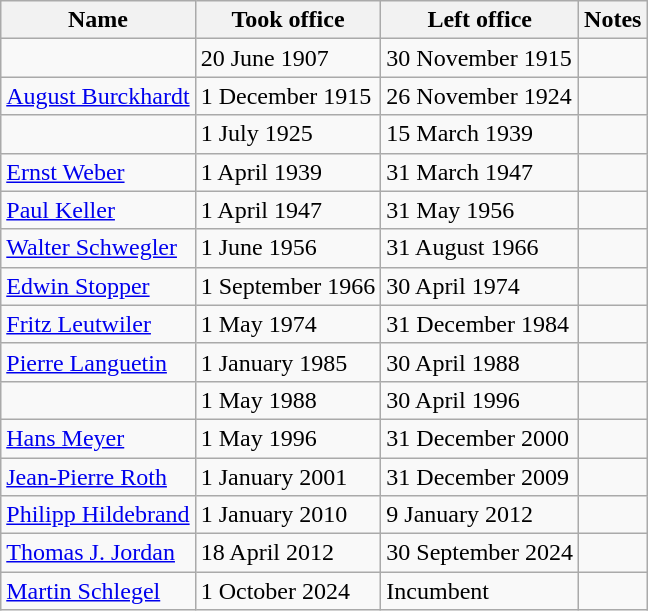<table class="wikitable">
<tr>
<th>Name</th>
<th>Took office</th>
<th>Left office</th>
<th>Notes</th>
</tr>
<tr>
<td></td>
<td>20 June 1907</td>
<td>30 November 1915</td>
<td></td>
</tr>
<tr>
<td><a href='#'>August Burckhardt</a></td>
<td>1 December 1915</td>
<td>26 November 1924</td>
<td></td>
</tr>
<tr>
<td></td>
<td>1 July 1925</td>
<td>15 March 1939</td>
<td></td>
</tr>
<tr>
<td><a href='#'>Ernst Weber</a></td>
<td>1 April 1939</td>
<td>31 March 1947</td>
<td></td>
</tr>
<tr>
<td><a href='#'>Paul Keller</a></td>
<td>1 April 1947</td>
<td>31 May 1956</td>
<td></td>
</tr>
<tr>
<td><a href='#'>Walter Schwegler</a></td>
<td>1 June 1956</td>
<td>31 August 1966</td>
<td></td>
</tr>
<tr>
<td><a href='#'>Edwin Stopper</a></td>
<td>1 September 1966</td>
<td>30 April 1974</td>
<td></td>
</tr>
<tr>
<td><a href='#'>Fritz Leutwiler</a></td>
<td>1 May 1974</td>
<td>31 December 1984</td>
<td></td>
</tr>
<tr>
<td><a href='#'>Pierre Languetin</a></td>
<td>1 January 1985</td>
<td>30 April 1988</td>
<td></td>
</tr>
<tr>
<td></td>
<td>1 May 1988</td>
<td>30 April 1996</td>
<td></td>
</tr>
<tr>
<td><a href='#'>Hans Meyer</a></td>
<td>1 May 1996</td>
<td>31 December 2000</td>
<td></td>
</tr>
<tr>
<td><a href='#'>Jean-Pierre Roth</a></td>
<td>1 January 2001</td>
<td>31 December 2009</td>
<td></td>
</tr>
<tr>
<td><a href='#'>Philipp Hildebrand</a></td>
<td>1 January 2010</td>
<td>9 January 2012</td>
<td></td>
</tr>
<tr>
<td><a href='#'>Thomas J. Jordan</a></td>
<td>18 April 2012</td>
<td>30 September 2024</td>
<td></td>
</tr>
<tr>
<td><a href='#'>Martin Schlegel</a></td>
<td>1 October 2024</td>
<td>Incumbent</td>
<td></td>
</tr>
</table>
